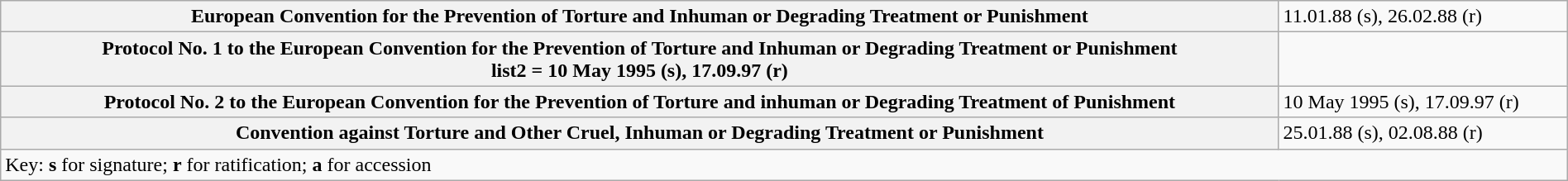<table class="wikitable plainrowheaders mw-collapsible mw-collapsed" style="width:100%">
<tr>
<th scope=row>European Convention for the Prevention of Torture and Inhuman or Degrading Treatment or Punishment</th>
<td>11.01.88 (s), 26.02.88 (r)</td>
</tr>
<tr>
<th scope=row>Protocol No. 1 to the European Convention for the Prevention of Torture and Inhuman or Degrading Treatment or Punishment<br>list2 = 10 May 1995 (s), 17.09.97 (r)</th>
</tr>
<tr>
<th scope=row>Protocol No. 2 to the European Convention for the Prevention of Torture and inhuman or Degrading Treatment of Punishment</th>
<td>10 May 1995 (s), 17.09.97 (r)</td>
</tr>
<tr>
<th scope=row>Convention against Torture and Other Cruel, Inhuman or Degrading Treatment or Punishment</th>
<td>25.01.88 (s), 02.08.88 (r)</td>
</tr>
<tr>
<td colspan=2>Key: <strong>s</strong> for signature; <strong>r</strong> for ratification; <strong>a</strong> for accession</td>
</tr>
</table>
